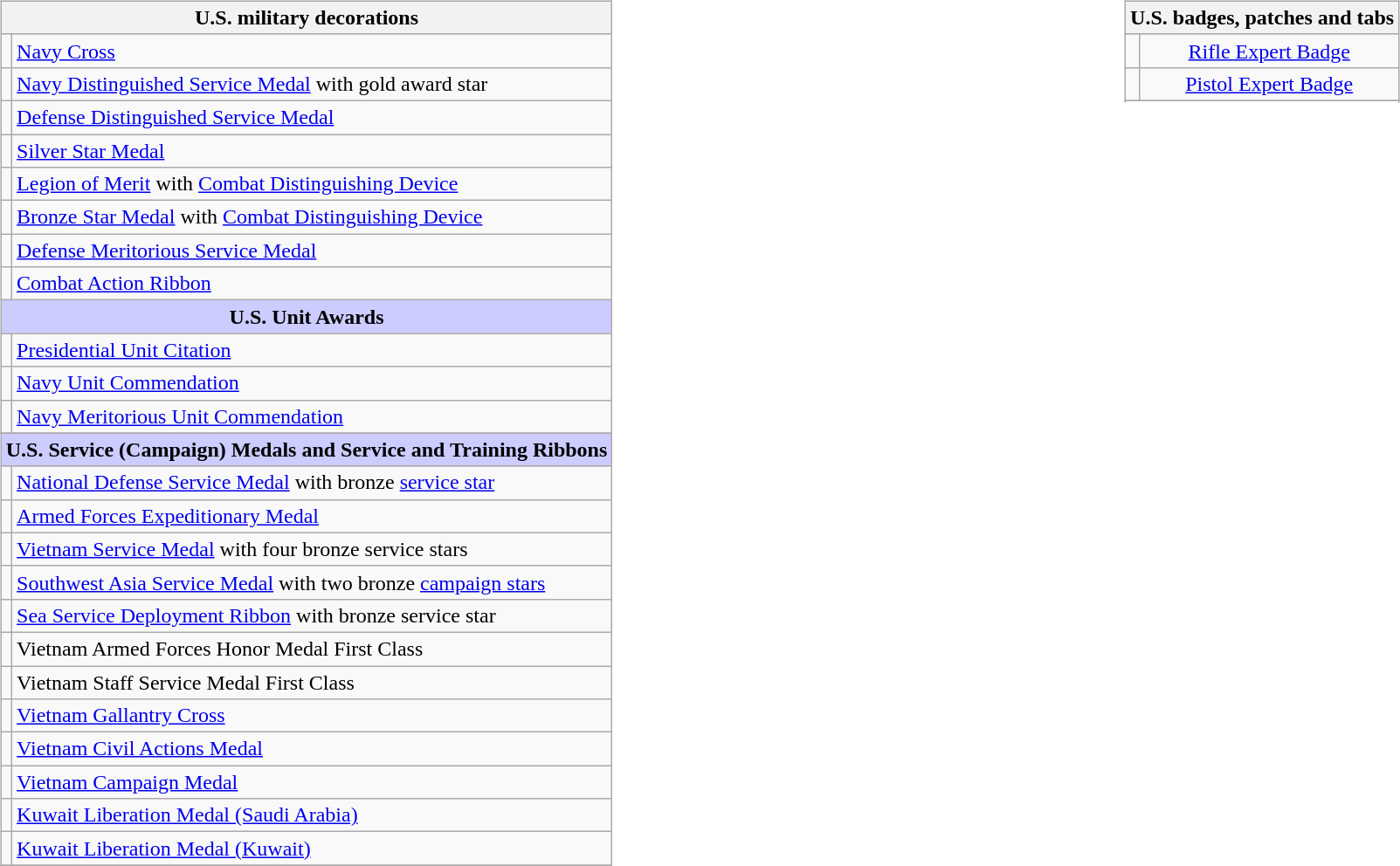<table style="width:100%;">
<tr>
<td valign="top"><br><table class="wikitable">
<tr style="background:#ccf; text-align:center;">
<th colspan="2"><strong>U.S. military decorations</strong></th>
</tr>
<tr>
<td></td>
<td><a href='#'>Navy Cross</a></td>
</tr>
<tr>
<td></td>
<td><a href='#'>Navy Distinguished Service Medal</a> with gold award star</td>
</tr>
<tr>
<td></td>
<td><a href='#'>Defense Distinguished Service Medal</a></td>
</tr>
<tr>
<td></td>
<td><a href='#'>Silver Star Medal</a></td>
</tr>
<tr>
<td></td>
<td><a href='#'>Legion of Merit</a> with <a href='#'>Combat Distinguishing Device</a></td>
</tr>
<tr>
<td></td>
<td><a href='#'>Bronze Star Medal</a> with <a href='#'>Combat Distinguishing Device</a></td>
</tr>
<tr>
<td></td>
<td><a href='#'>Defense Meritorious Service Medal</a></td>
</tr>
<tr>
<td></td>
<td><a href='#'>Combat Action Ribbon</a></td>
</tr>
<tr style="background:#ccf; text-align:center;">
<td colspan=2><strong>U.S. Unit Awards</strong></td>
</tr>
<tr>
<td></td>
<td><a href='#'>Presidential Unit Citation</a></td>
</tr>
<tr>
<td></td>
<td><a href='#'>Navy Unit Commendation</a></td>
</tr>
<tr>
<td></td>
<td><a href='#'>Navy Meritorious Unit Commendation</a></td>
</tr>
<tr>
</tr>
<tr style="background:#ccf; text-align:center;">
<td colspan=2><strong>U.S. Service (Campaign) Medals and Service and Training Ribbons</strong></td>
</tr>
<tr>
<td></td>
<td><a href='#'>National Defense Service Medal</a> with bronze <a href='#'>service star</a></td>
</tr>
<tr>
<td></td>
<td><a href='#'>Armed Forces Expeditionary Medal</a></td>
</tr>
<tr>
<td></td>
<td><a href='#'>Vietnam Service Medal</a> with four bronze service stars</td>
</tr>
<tr>
<td></td>
<td><a href='#'>Southwest Asia Service Medal</a> with two bronze <a href='#'>campaign stars</a></td>
</tr>
<tr>
<td></td>
<td><a href='#'>Sea Service Deployment Ribbon</a> with bronze service star</td>
</tr>
<tr>
<td></td>
<td>Vietnam Armed Forces Honor Medal First Class</td>
</tr>
<tr>
<td></td>
<td>Vietnam Staff Service Medal First Class</td>
</tr>
<tr>
<td></td>
<td><a href='#'>Vietnam Gallantry Cross</a></td>
</tr>
<tr>
<td></td>
<td><a href='#'>Vietnam Civil Actions Medal</a></td>
</tr>
<tr>
<td></td>
<td><a href='#'>Vietnam Campaign Medal</a></td>
</tr>
<tr>
<td></td>
<td><a href='#'>Kuwait Liberation Medal (Saudi Arabia)</a></td>
</tr>
<tr>
<td></td>
<td><a href='#'>Kuwait Liberation Medal (Kuwait)</a></td>
</tr>
<tr>
</tr>
</table>
</td>
<td valign="top"><br><table class="wikitable">
<tr style="background:#ccf; text-align:center;">
<th colspan="2"><strong>U.S. badges, patches and tabs</strong></th>
</tr>
<tr>
<td align=center></td>
<td align=center><a href='#'>Rifle Expert Badge</a></td>
</tr>
<tr>
<td align=center></td>
<td align=center><a href='#'>Pistol Expert Badge</a></td>
</tr>
<tr>
</tr>
<tr>
</tr>
<tr>
</tr>
</table>
</td>
</tr>
</table>
